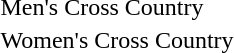<table>
<tr>
<td>Men's Cross Country</td>
<td></td>
<td></td>
<td></td>
</tr>
<tr>
<td>Women's Cross Country</td>
<td></td>
<td></td>
<td></td>
</tr>
<tr>
</tr>
</table>
